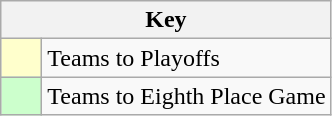<table class="wikitable" style="text-align:center">
<tr>
<th colspan=2>Key</th>
</tr>
<tr>
<td style="background:#ffffcc; width:20px;"></td>
<td align=left>Teams to Playoffs</td>
</tr>
<tr>
<td style="background:#ccffcc; width:20px;"></td>
<td align=left>Teams to Eighth Place Game</td>
</tr>
</table>
